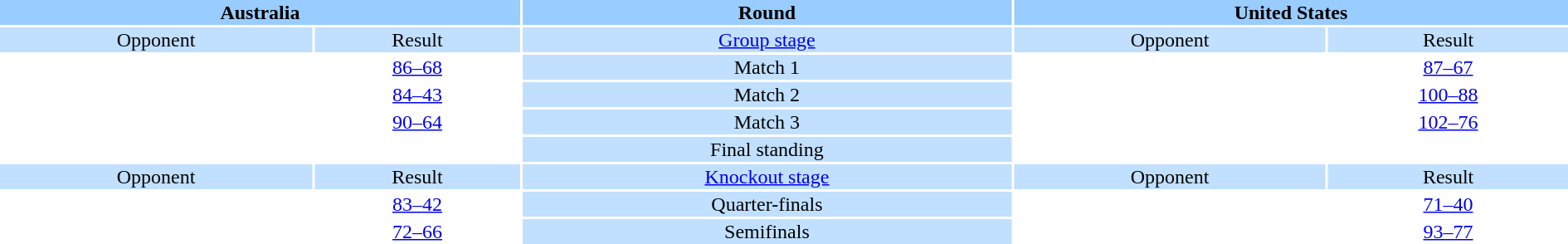<table style="width:100%; text-align:center;">
<tr style="vertical-align:top; background:#9cf;">
<th colspan=2 style="width:1*">Australia</th>
<th>Round</th>
<th colspan=2 style="width:1*">United States</th>
</tr>
<tr style="vertical-align:top; background:#c1e0ff;">
<td>Opponent</td>
<td>Result</td>
<td><a href='#'>Group stage</a></td>
<td>Opponent</td>
<td>Result</td>
</tr>
<tr>
<td align=left></td>
<td><a href='#'>86–68</a></td>
<td style="background:#c1e0ff;">Match 1</td>
<td align=left></td>
<td><a href='#'>87–67</a></td>
</tr>
<tr>
<td align=left></td>
<td><a href='#'>84–43</a></td>
<td style="background:#c1e0ff;">Match 2</td>
<td align=left></td>
<td><a href='#'>100–88</a></td>
</tr>
<tr>
<td align=left></td>
<td><a href='#'>90–64</a></td>
<td style="background:#c1e0ff;">Match 3</td>
<td align=left></td>
<td><a href='#'>102–76</a></td>
</tr>
<tr>
<td colspan="2" style="text-align:center;"><br></td>
<td style="background:#c1e0ff;">Final standing</td>
<td colspan="2" style="text-align:center;"><br></td>
</tr>
<tr style="vertical-align:top; background:#c1e0ff;">
<td>Opponent</td>
<td>Result</td>
<td><a href='#'>Knockout stage</a></td>
<td>Opponent</td>
<td>Result</td>
</tr>
<tr>
<td align=left></td>
<td><a href='#'>83–42</a></td>
<td style="background:#c1e0ff;">Quarter-finals</td>
<td align=left></td>
<td><a href='#'>71–40</a></td>
</tr>
<tr>
<td align=left></td>
<td><a href='#'>72–66</a></td>
<td style="background:#c1e0ff;">Semifinals</td>
<td align=left></td>
<td><a href='#'>93–77</a></td>
</tr>
</table>
